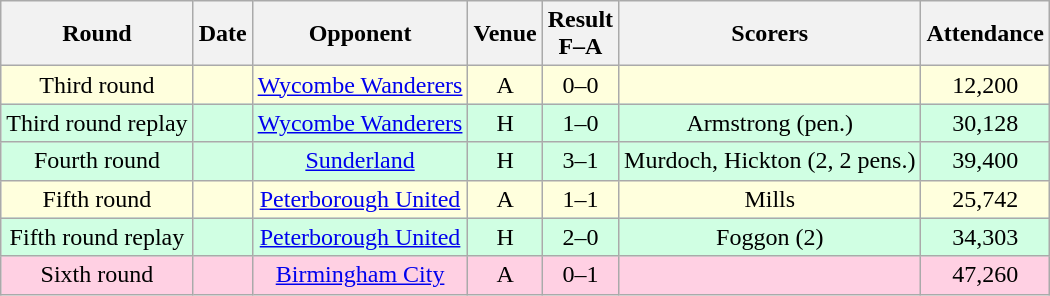<table class="wikitable sortable" style="text-align:center;">
<tr>
<th>Round</th>
<th>Date</th>
<th>Opponent</th>
<th>Venue</th>
<th>Result<br>F–A</th>
<th class=unsortable>Scorers</th>
<th>Attendance</th>
</tr>
<tr bgcolor="#ffffdd">
<td>Third round</td>
<td></td>
<td><a href='#'>Wycombe Wanderers</a></td>
<td>A</td>
<td>0–0</td>
<td></td>
<td>12,200</td>
</tr>
<tr bgcolor="#d0ffe3">
<td>Third round replay</td>
<td></td>
<td><a href='#'>Wycombe Wanderers</a></td>
<td>H</td>
<td>1–0</td>
<td>Armstrong (pen.)</td>
<td>30,128</td>
</tr>
<tr bgcolor="#d0ffe3">
<td>Fourth round</td>
<td></td>
<td><a href='#'>Sunderland</a></td>
<td>H</td>
<td>3–1</td>
<td>Murdoch, Hickton (2, 2 pens.)</td>
<td>39,400</td>
</tr>
<tr bgcolor="#ffffdd">
<td>Fifth round</td>
<td></td>
<td><a href='#'>Peterborough United</a></td>
<td>A</td>
<td>1–1</td>
<td>Mills</td>
<td>25,742</td>
</tr>
<tr bgcolor="#d0ffe3">
<td>Fifth round replay</td>
<td></td>
<td><a href='#'>Peterborough United</a></td>
<td>H</td>
<td>2–0</td>
<td>Foggon (2)</td>
<td>34,303</td>
</tr>
<tr bgcolor="#ffd0e3">
<td>Sixth round</td>
<td></td>
<td><a href='#'>Birmingham City</a></td>
<td>A</td>
<td>0–1</td>
<td></td>
<td>47,260</td>
</tr>
</table>
